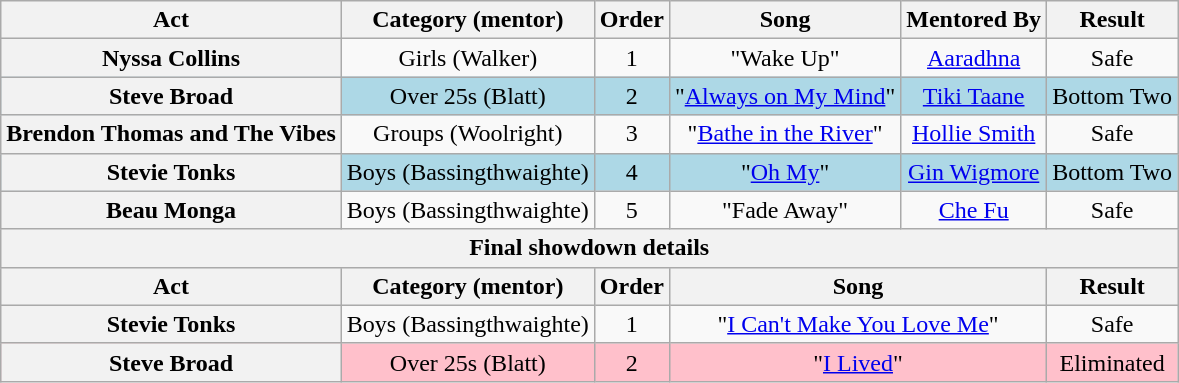<table class="wikitable plainrowheaders" style="text-align:center;">
<tr>
<th scope="col">Act</th>
<th scope="col">Category (mentor)</th>
<th scope="col">Order</th>
<th scope="col">Song</th>
<th scope="col">Mentored By</th>
<th scope="col">Result</th>
</tr>
<tr>
<th scope="row">Nyssa Collins</th>
<td>Girls (Walker)</td>
<td>1</td>
<td>"Wake Up"</td>
<td><a href='#'>Aaradhna</a></td>
<td>Safe</td>
</tr>
<tr style="background:lightblue;">
<th scope="row">Steve Broad</th>
<td>Over 25s (Blatt)</td>
<td>2</td>
<td>"<a href='#'>Always on My Mind</a>"</td>
<td><a href='#'>Tiki Taane</a></td>
<td>Bottom Two</td>
</tr>
<tr>
<th scope="row">Brendon Thomas and The Vibes</th>
<td>Groups (Woolright)</td>
<td>3</td>
<td>"<a href='#'>Bathe in the River</a>"</td>
<td><a href='#'>Hollie Smith</a></td>
<td>Safe</td>
</tr>
<tr style="background:lightblue;">
<th scope="row">Stevie Tonks</th>
<td>Boys (Bassingthwaighte)</td>
<td>4</td>
<td>"<a href='#'>Oh My</a>"</td>
<td><a href='#'>Gin Wigmore</a></td>
<td>Bottom Two</td>
</tr>
<tr>
<th scope="row">Beau Monga</th>
<td>Boys (Bassingthwaighte)</td>
<td>5</td>
<td>"Fade Away"</td>
<td><a href='#'>Che Fu</a></td>
<td>Safe</td>
</tr>
<tr>
<th colspan="6">Final showdown details</th>
</tr>
<tr>
<th scope="col">Act</th>
<th scope="col">Category (mentor)</th>
<th scope="col">Order</th>
<th colspan=2>Song</th>
<th scope="col">Result</th>
</tr>
<tr>
<th scope="row">Stevie Tonks</th>
<td>Boys (Bassingthwaighte)</td>
<td>1</td>
<td colspan=2>"<a href='#'>I Can't Make You Love Me</a>"</td>
<td>Safe</td>
</tr>
<tr style="background:pink;">
<th scope="row">Steve Broad</th>
<td>Over 25s (Blatt)</td>
<td>2</td>
<td colspan=2>"<a href='#'>I Lived</a>"</td>
<td>Eliminated</td>
</tr>
</table>
